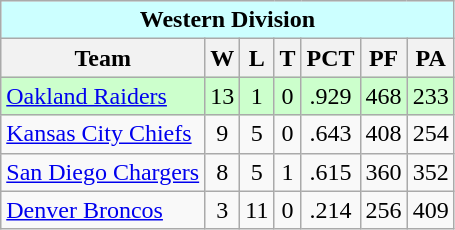<table class="wikitable" style="text-align:center">
<tr bgcolor="#ccffff">
<td colspan="7" align="center"><strong>Western Division</strong></td>
</tr>
<tr bgcolor="#efefef">
<th>Team</th>
<th>W</th>
<th>L</th>
<th>T</th>
<th>PCT</th>
<th>PF</th>
<th>PA</th>
</tr>
<tr style="background:#ccffcc">
<td align="left"><a href='#'>Oakland Raiders</a></td>
<td>13</td>
<td>1</td>
<td>0</td>
<td>.929</td>
<td>468</td>
<td>233</td>
</tr>
<tr>
<td align="left"><a href='#'>Kansas City Chiefs</a></td>
<td>9</td>
<td>5</td>
<td>0</td>
<td>.643</td>
<td>408</td>
<td>254</td>
</tr>
<tr>
<td align="left"><a href='#'>San Diego Chargers</a></td>
<td>8</td>
<td>5</td>
<td>1</td>
<td>.615</td>
<td>360</td>
<td>352</td>
</tr>
<tr>
<td align="left"><a href='#'>Denver Broncos</a></td>
<td>3</td>
<td>11</td>
<td>0</td>
<td>.214</td>
<td>256</td>
<td>409</td>
</tr>
</table>
